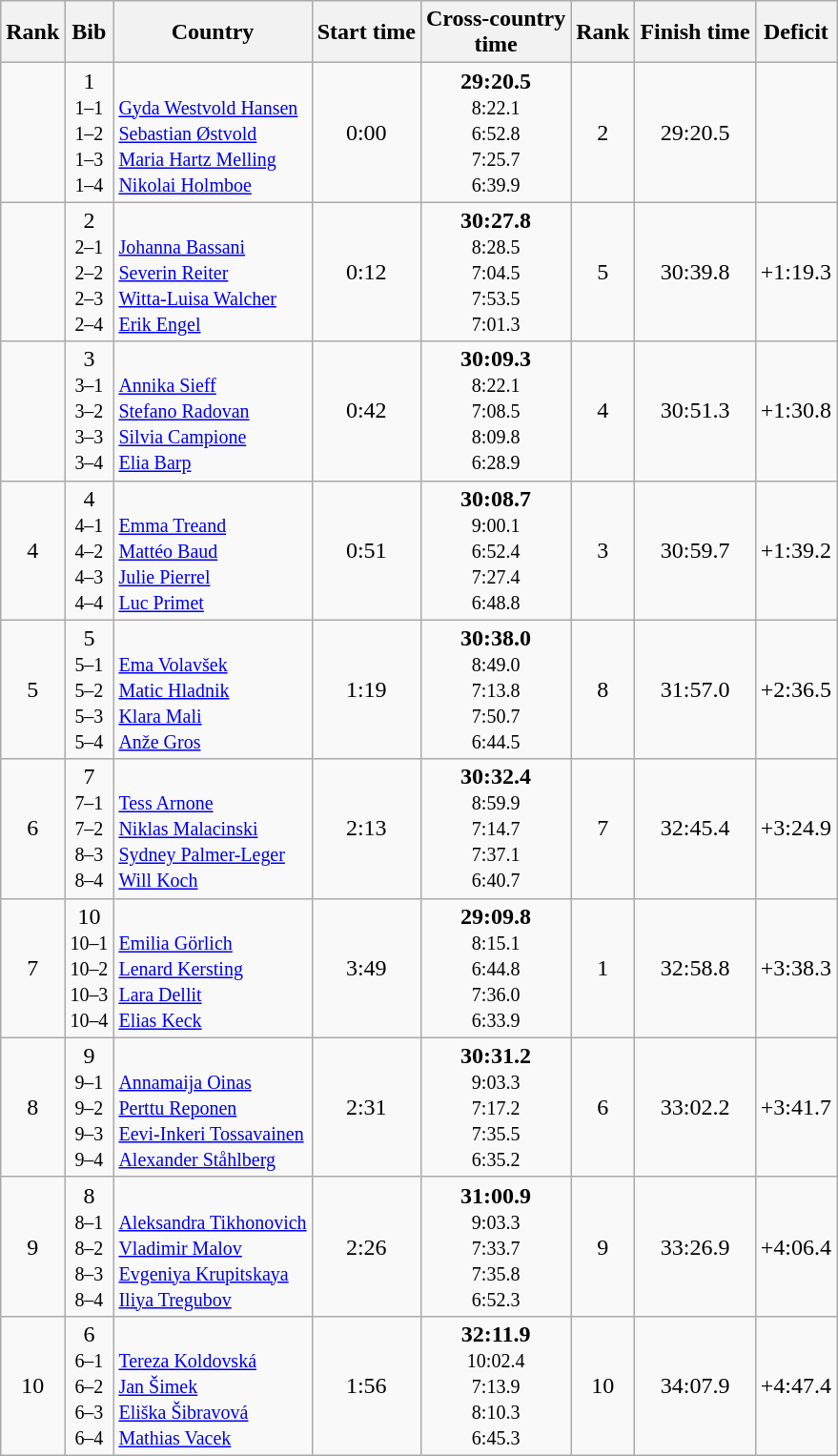<table class="wikitable sortable" style="text-align:center">
<tr>
<th>Rank</th>
<th>Bib</th>
<th>Country</th>
<th>Start time</th>
<th>Cross-country<br>time</th>
<th>Rank</th>
<th>Finish time</th>
<th>Deficit</th>
</tr>
<tr>
<td></td>
<td>1<br><small>1–1<br>1–2<br>1–3<br>1–4</small></td>
<td align=left><br><small><a href='#'>Gyda Westvold Hansen</a><br><a href='#'>Sebastian Østvold</a><br><a href='#'>Maria Hartz Melling</a><br><a href='#'>Nikolai Holmboe</a></small></td>
<td>0:00</td>
<td><strong>29:20.5</strong><br><small>8:22.1<br>6:52.8<br>7:25.7<br>6:39.9</small></td>
<td>2</td>
<td>29:20.5</td>
<td></td>
</tr>
<tr>
<td></td>
<td>2<br><small>2–1<br>2–2<br>2–3<br>2–4</small></td>
<td align=left><br><small><a href='#'>Johanna Bassani</a><br><a href='#'>Severin Reiter</a><br><a href='#'>Witta-Luisa Walcher</a><br><a href='#'>Erik Engel</a></small></td>
<td>0:12</td>
<td><strong>30:27.8</strong><br><small>8:28.5<br>7:04.5<br>7:53.5<br>7:01.3</small></td>
<td>5</td>
<td>30:39.8</td>
<td>+1:19.3</td>
</tr>
<tr>
<td></td>
<td>3<br><small>3–1<br>3–2<br>3–3<br>3–4</small></td>
<td align=left><br><small><a href='#'>Annika Sieff</a><br><a href='#'>Stefano Radovan</a><br><a href='#'>Silvia Campione</a><br><a href='#'>Elia Barp</a></small></td>
<td>0:42</td>
<td><strong>30:09.3</strong><br><small>8:22.1<br>7:08.5<br>8:09.8<br>6:28.9</small></td>
<td>4</td>
<td>30:51.3</td>
<td>+1:30.8</td>
</tr>
<tr>
<td>4</td>
<td>4<br><small>4–1<br>4–2<br>4–3<br>4–4</small></td>
<td align=left><br><small><a href='#'>Emma Treand</a><br><a href='#'>Mattéo Baud</a><br><a href='#'>Julie Pierrel</a><br><a href='#'>Luc Primet</a></small></td>
<td>0:51</td>
<td><strong>30:08.7</strong><br><small>9:00.1<br>6:52.4<br>7:27.4<br>6:48.8</small></td>
<td>3</td>
<td>30:59.7</td>
<td>+1:39.2</td>
</tr>
<tr>
<td>5</td>
<td>5<br><small>5–1<br>5–2<br>5–3<br>5–4</small></td>
<td align=left><br><small><a href='#'>Ema Volavšek</a><br><a href='#'>Matic Hladnik</a><br><a href='#'>Klara Mali</a><br><a href='#'>Anže Gros</a></small></td>
<td>1:19</td>
<td><strong>30:38.0</strong><br><small>8:49.0<br>7:13.8<br>7:50.7<br>6:44.5</small></td>
<td>8</td>
<td>31:57.0</td>
<td>+2:36.5</td>
</tr>
<tr>
<td>6</td>
<td>7<br><small>7–1<br>7–2<br>8–3<br>8–4</small></td>
<td align=left><br><small><a href='#'>Tess Arnone</a><br><a href='#'>Niklas Malacinski</a><br><a href='#'>Sydney Palmer-Leger</a><br><a href='#'>Will Koch</a></small></td>
<td>2:13</td>
<td><strong>30:32.4</strong><br><small>8:59.9<br>7:14.7<br>7:37.1<br>6:40.7</small></td>
<td>7</td>
<td>32:45.4</td>
<td>+3:24.9</td>
</tr>
<tr>
<td>7</td>
<td>10<br><small>10–1<br>10–2<br>10–3<br>10–4</small></td>
<td align=left><br><small><a href='#'>Emilia Görlich</a><br><a href='#'>Lenard Kersting</a><br><a href='#'>Lara Dellit</a><br><a href='#'>Elias Keck</a></small></td>
<td>3:49</td>
<td><strong>29:09.8</strong><br><small>8:15.1<br>6:44.8<br>7:36.0<br>6:33.9</small></td>
<td>1</td>
<td>32:58.8</td>
<td>+3:38.3</td>
</tr>
<tr>
<td>8</td>
<td>9<br><small>9–1<br>9–2<br>9–3<br>9–4</small></td>
<td align=left><br><small><a href='#'>Annamaija Oinas</a><br><a href='#'>Perttu Reponen</a><br><a href='#'>Eevi-Inkeri Tossavainen</a><br><a href='#'>Alexander Ståhlberg</a></small></td>
<td>2:31</td>
<td><strong>30:31.2</strong><br><small>9:03.3<br>7:17.2<br>7:35.5<br>6:35.2</small></td>
<td>6</td>
<td>33:02.2</td>
<td>+3:41.7</td>
</tr>
<tr>
<td>9</td>
<td>8<br><small>8–1<br>8–2<br>8–3<br>8–4</small></td>
<td align=left><br><small><a href='#'>Aleksandra Tikhonovich</a><br><a href='#'>Vladimir Malov</a><br><a href='#'>Evgeniya Krupitskaya</a><br><a href='#'>Iliya Tregubov</a></small></td>
<td>2:26</td>
<td><strong>31:00.9</strong><br><small>9:03.3<br>7:33.7<br>7:35.8<br>6:52.3</small></td>
<td>9</td>
<td>33:26.9</td>
<td>+4:06.4</td>
</tr>
<tr>
<td>10</td>
<td>6<br><small>6–1<br>6–2<br>6–3<br>6–4</small></td>
<td align=left><br><small><a href='#'>Tereza Koldovská</a><br><a href='#'>Jan Šimek</a><br><a href='#'>Eliška Šibravová</a><br><a href='#'>Mathias Vacek</a></small></td>
<td>1:56</td>
<td><strong>32:11.9</strong><br><small>10:02.4<br>7:13.9<br>8:10.3<br>6:45.3</small></td>
<td>10</td>
<td>34:07.9</td>
<td>+4:47.4</td>
</tr>
</table>
